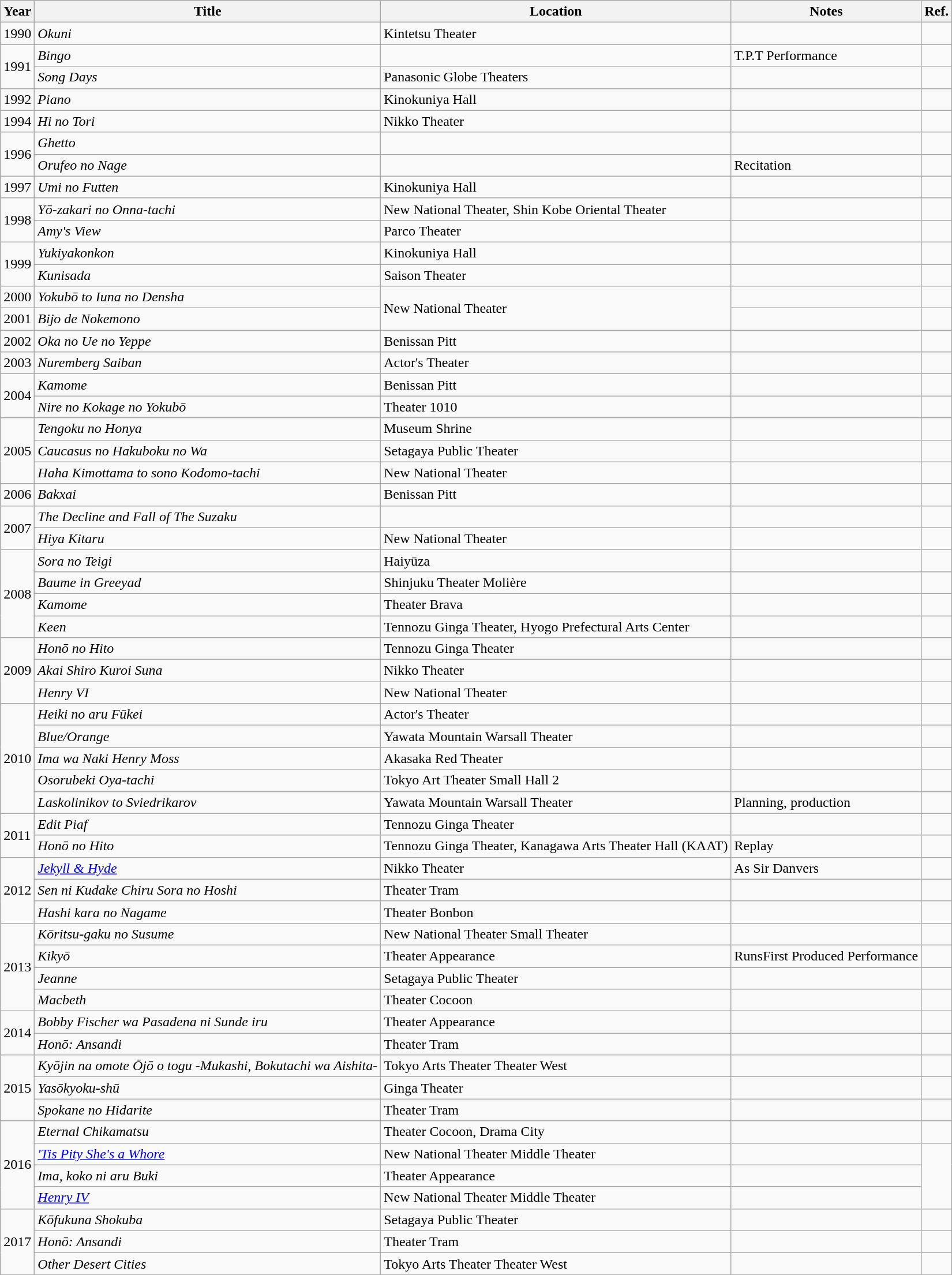<table class="wikitable">
<tr>
<th>Year</th>
<th>Title</th>
<th>Location</th>
<th>Notes</th>
<th>Ref.</th>
</tr>
<tr>
<td>1990</td>
<td><em>Okuni</em></td>
<td>Kintetsu Theater</td>
<td></td>
<td></td>
</tr>
<tr>
<td rowspan="2">1991</td>
<td><em>Bingo</em></td>
<td></td>
<td>T.P.T Performance</td>
<td></td>
</tr>
<tr>
<td><em>Song Days</em></td>
<td>Panasonic Globe Theaters</td>
<td></td>
<td></td>
</tr>
<tr>
<td>1992</td>
<td><em>Piano</em></td>
<td>Kinokuniya Hall</td>
<td></td>
<td></td>
</tr>
<tr>
<td>1994</td>
<td><em>Hi no Tori</em></td>
<td>Nikko Theater</td>
<td></td>
<td></td>
</tr>
<tr>
<td rowspan="2">1996</td>
<td><em>Ghetto</em></td>
<td></td>
<td></td>
<td></td>
</tr>
<tr>
<td><em>Orufeo no Nage</em></td>
<td></td>
<td>Recitation</td>
<td></td>
</tr>
<tr>
<td>1997</td>
<td><em>Umi no Futten</em></td>
<td>Kinokuniya Hall</td>
<td></td>
<td></td>
</tr>
<tr>
<td rowspan="2">1998</td>
<td><em>Yō-zakari no Onna-tachi</em></td>
<td>New National Theater, Shin Kobe Oriental Theater</td>
<td></td>
<td></td>
</tr>
<tr>
<td><em>Amy's View</em></td>
<td>Parco Theater</td>
<td></td>
<td></td>
</tr>
<tr>
<td rowspan="2">1999</td>
<td><em>Yukiyakonkon</em></td>
<td>Kinokuniya Hall</td>
<td></td>
<td></td>
</tr>
<tr>
<td><em>Kunisada</em></td>
<td>Saison Theater</td>
<td></td>
<td></td>
</tr>
<tr>
<td>2000</td>
<td><em>Yokubō to Iuna no Densha</em></td>
<td rowspan="2">New National Theater</td>
<td></td>
<td></td>
</tr>
<tr>
<td>2001</td>
<td><em>Bijo de Nokemono</em></td>
<td></td>
<td></td>
</tr>
<tr>
<td>2002</td>
<td><em>Oka no Ue no Yeppe</em></td>
<td>Benissan Pitt</td>
<td></td>
<td></td>
</tr>
<tr>
<td>2003</td>
<td><em>Nuremberg Saiban</em></td>
<td>Actor's Theater</td>
<td></td>
<td></td>
</tr>
<tr>
<td rowspan="2">2004</td>
<td><em>Kamome</em></td>
<td>Benissan Pitt</td>
<td></td>
<td></td>
</tr>
<tr>
<td><em>Nire no Kokage no Yokubō</em></td>
<td>Theater 1010</td>
<td></td>
<td></td>
</tr>
<tr>
<td rowspan="3">2005</td>
<td><em>Tengoku no Honya</em></td>
<td>Museum Shrine</td>
<td></td>
<td></td>
</tr>
<tr>
<td><em>Caucasus no Hakuboku no Wa</em></td>
<td>Setagaya Public Theater</td>
<td></td>
<td></td>
</tr>
<tr>
<td><em>Haha Kimottama to sono Kodomo-tachi</em></td>
<td>New National Theater</td>
<td></td>
<td></td>
</tr>
<tr>
<td>2006</td>
<td><em>Bakxai</em></td>
<td>Benissan Pitt</td>
<td></td>
<td></td>
</tr>
<tr>
<td rowspan="2">2007</td>
<td><em>The Decline and Fall of The Suzaku</em></td>
<td></td>
<td></td>
<td></td>
</tr>
<tr>
<td><em>Hiya Kitaru</em></td>
<td>New National Theater</td>
<td></td>
<td></td>
</tr>
<tr>
<td rowspan="4">2008</td>
<td><em>Sora no Teigi</em></td>
<td>Haiyūza</td>
<td></td>
<td></td>
</tr>
<tr>
<td><em>Baume in Greeyad</em></td>
<td>Shinjuku Theater Molière</td>
<td></td>
<td></td>
</tr>
<tr>
<td><em>Kamome</em></td>
<td>Theater Brava</td>
<td></td>
<td></td>
</tr>
<tr>
<td><em>Keen</em></td>
<td>Tennozu Ginga Theater, Hyogo Prefectural Arts Center</td>
<td></td>
<td></td>
</tr>
<tr>
<td rowspan="3">2009</td>
<td><em>Honō no Hito</em></td>
<td>Tennozu Ginga Theater</td>
<td></td>
<td></td>
</tr>
<tr>
<td><em>Akai Shiro Kuroi Suna</em></td>
<td>Nikko Theater</td>
<td></td>
<td></td>
</tr>
<tr>
<td><em>Henry VI</em></td>
<td>New National Theater</td>
<td></td>
<td></td>
</tr>
<tr>
<td rowspan="5">2010</td>
<td><em>Heiki no aru Fūkei</em></td>
<td>Actor's Theater</td>
<td></td>
<td></td>
</tr>
<tr>
<td><em>Blue/Orange</em></td>
<td>Yawata Mountain Warsall Theater</td>
<td></td>
<td></td>
</tr>
<tr>
<td><em>Ima wa Naki Henry Moss</em></td>
<td>Akasaka Red Theater</td>
<td></td>
<td></td>
</tr>
<tr>
<td><em>Osorubeki Oya-tachi</em></td>
<td>Tokyo Art Theater Small Hall 2</td>
<td></td>
<td></td>
</tr>
<tr>
<td><em>Laskolinikov to Sviedrikarov</em></td>
<td>Yawata Mountain Warsall Theater</td>
<td>Planning, production</td>
<td></td>
</tr>
<tr>
<td rowspan="2">2011</td>
<td><em>Edit Piaf</em></td>
<td>Tennozu Ginga Theater</td>
<td></td>
<td></td>
</tr>
<tr>
<td><em>Honō no Hito</em></td>
<td>Tennozu Ginga Theater, Kanagawa Arts Theater Hall (KAAT)</td>
<td>Replay</td>
<td></td>
</tr>
<tr>
<td rowspan="3">2012</td>
<td><em><a href='#'>Jekyll & Hyde</a></em></td>
<td>Nikko Theater</td>
<td>As Sir Danvers</td>
<td></td>
</tr>
<tr>
<td><em>Sen ni Kudake Chiru Sora no Hoshi</em></td>
<td>Theater Tram</td>
<td></td>
<td></td>
</tr>
<tr>
<td><em>Hashi kara no Nagame</em></td>
<td>Theater Bonbon</td>
<td></td>
<td></td>
</tr>
<tr>
<td rowspan="4">2013</td>
<td><em>Kōritsu-gaku no Susume</em></td>
<td>New National Theater Small Theater</td>
<td></td>
<td></td>
</tr>
<tr>
<td><em>Kikyō</em></td>
<td>Theater Appearance</td>
<td>RunsFirst Produced Performance</td>
<td></td>
</tr>
<tr>
<td><em>Jeanne</em></td>
<td>Setagaya Public Theater</td>
<td></td>
<td></td>
</tr>
<tr>
<td><em>Macbeth</em></td>
<td>Theater Cocoon</td>
<td></td>
<td></td>
</tr>
<tr>
<td rowspan="2">2014</td>
<td><em>Bobby Fischer wa Pasadena ni Sunde iru</em></td>
<td>Theater Appearance</td>
<td></td>
<td></td>
</tr>
<tr>
<td><em>Honō: Ansandi</em></td>
<td>Theater Tram</td>
<td></td>
<td></td>
</tr>
<tr>
<td rowspan="3">2015</td>
<td><em>Kyōjin na omote Ōjō o togu -Mukashi, Bokutachi wa Aishita-</em></td>
<td>Tokyo Arts Theater Theater West</td>
<td></td>
<td></td>
</tr>
<tr>
<td><em>Yasōkyoku-shū</em></td>
<td>Ginga Theater</td>
<td></td>
<td></td>
</tr>
<tr>
<td><em>Spokane no Hidarite</em></td>
<td>Theater Tram</td>
<td></td>
<td></td>
</tr>
<tr>
<td rowspan="4">2016</td>
<td><em>Eternal Chikamatsu</em></td>
<td>Theater Cocoon, Drama City</td>
<td></td>
<td></td>
</tr>
<tr>
<td><em><a href='#'>'Tis Pity She's a Whore</a></em></td>
<td>New National Theater Middle Theater</td>
<td></td>
<td rowspan="3"></td>
</tr>
<tr>
<td><em>Ima, koko ni aru Buki</em></td>
<td>Theater Appearance</td>
<td></td>
</tr>
<tr>
<td><em><a href='#'>Henry IV</a></em></td>
<td>New National Theater Middle Theater</td>
<td></td>
</tr>
<tr>
<td rowspan="3">2017</td>
<td><em>Kōfukuna Shokuba</em></td>
<td>Setagaya Public Theater</td>
<td></td>
<td></td>
</tr>
<tr>
<td><em>Honō: Ansandi</em></td>
<td>Theater Tram</td>
<td></td>
<td></td>
</tr>
<tr>
<td><em>Other Desert Cities</em></td>
<td>Tokyo Arts Theater Theater West</td>
<td></td>
<td></td>
</tr>
</table>
